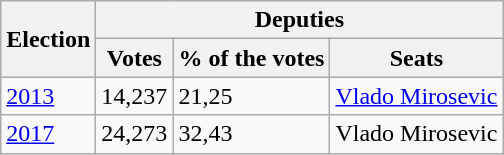<table class="wikitable">
<tr>
<th rowspan="2">Election</th>
<th colspan="3">Deputies</th>
</tr>
<tr>
<th>Votes</th>
<th>% of the votes</th>
<th>Seats</th>
</tr>
<tr>
<td><a href='#'>2013</a></td>
<td style="text-align:right;">14,237</td>
<td>21,25</td>
<td><a href='#'>Vlado Mirosevic</a></td>
</tr>
<tr>
<td><a href='#'>2017</a></td>
<td style="text-align:right;">24,273</td>
<td>32,43</td>
<td>Vlado Mirosevic</td>
</tr>
</table>
